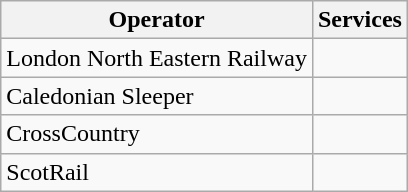<table class="wikitable">
<tr>
<th>Operator</th>
<th>Services</th>
</tr>
<tr>
<td>London North Eastern Railway</td>
<td><br></td>
</tr>
<tr>
<td>Caledonian Sleeper</td>
<td><br></td>
</tr>
<tr>
<td>CrossCountry</td>
<td><br></td>
</tr>
<tr>
<td>ScotRail</td>
<td><br></td>
</tr>
</table>
